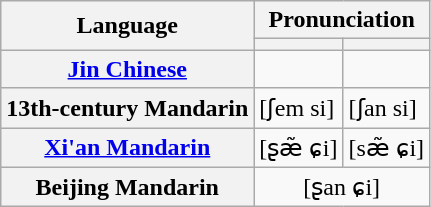<table class="wikitable floatright plainrowheaders">
<tr>
<th rowspan="2" scope="col">Language</th>
<th scope="colgroup" colspan="2">Pronunciation</th>
</tr>
<tr>
<th scope="col"></th>
<th scope="col"></th>
</tr>
<tr>
<th scope="row"><a href='#'>Jin Chinese</a></th>
<td></td>
<td></td>
</tr>
<tr>
<th scope="row">13th-century Mandarin</th>
<td>[ʃem si]</td>
<td>[ʃan si]</td>
</tr>
<tr>
<th scope="row"><a href='#'>Xi'an Mandarin</a></th>
<td>[ʂæ̃ ɕi]</td>
<td>[sæ̃ ɕi]</td>
</tr>
<tr>
<th scope="row">Beijing Mandarin</th>
<td colspan="2" style="text-align:center">[ʂan ɕi]</td>
</tr>
</table>
